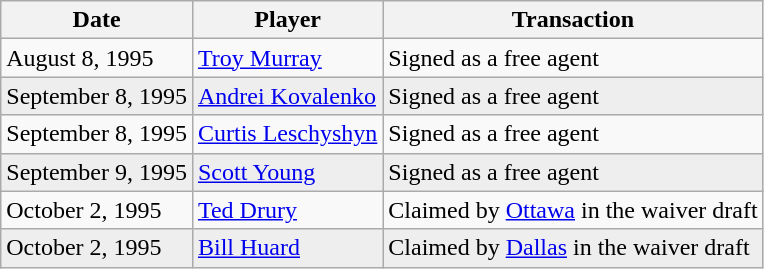<table class="wikitable">
<tr>
<th>Date</th>
<th>Player</th>
<th>Transaction</th>
</tr>
<tr>
<td>August 8, 1995</td>
<td valign="top"><a href='#'>Troy Murray</a></td>
<td valign="top">Signed as a free agent</td>
</tr>
<tr bgcolor="#eeeeee">
<td>September 8, 1995</td>
<td valign="top"><a href='#'>Andrei Kovalenko</a></td>
<td valign="top">Signed as a free agent</td>
</tr>
<tr>
<td>September 8, 1995</td>
<td valign="top"><a href='#'>Curtis Leschyshyn</a></td>
<td valign="top">Signed as a free agent</td>
</tr>
<tr bgcolor="#eeeeee">
<td>September 9, 1995</td>
<td valign="top"><a href='#'>Scott Young</a></td>
<td valign="top">Signed as a free agent</td>
</tr>
<tr>
<td>October 2, 1995</td>
<td valign="top"><a href='#'>Ted Drury</a></td>
<td valign="top">Claimed by <a href='#'>Ottawa</a> in the waiver draft</td>
</tr>
<tr bgcolor="#eeeeee">
<td>October 2, 1995</td>
<td valign="top"><a href='#'>Bill Huard</a></td>
<td valign="top">Claimed by <a href='#'>Dallas</a> in the waiver draft</td>
</tr>
</table>
